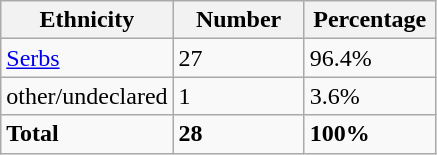<table class="wikitable">
<tr>
<th width="100px">Ethnicity</th>
<th width="80px">Number</th>
<th width="80px">Percentage</th>
</tr>
<tr>
<td><a href='#'>Serbs</a></td>
<td>27</td>
<td>96.4%</td>
</tr>
<tr>
<td>other/undeclared</td>
<td>1</td>
<td>3.6%</td>
</tr>
<tr>
<td><strong>Total</strong></td>
<td><strong>28</strong></td>
<td><strong>100%</strong></td>
</tr>
</table>
